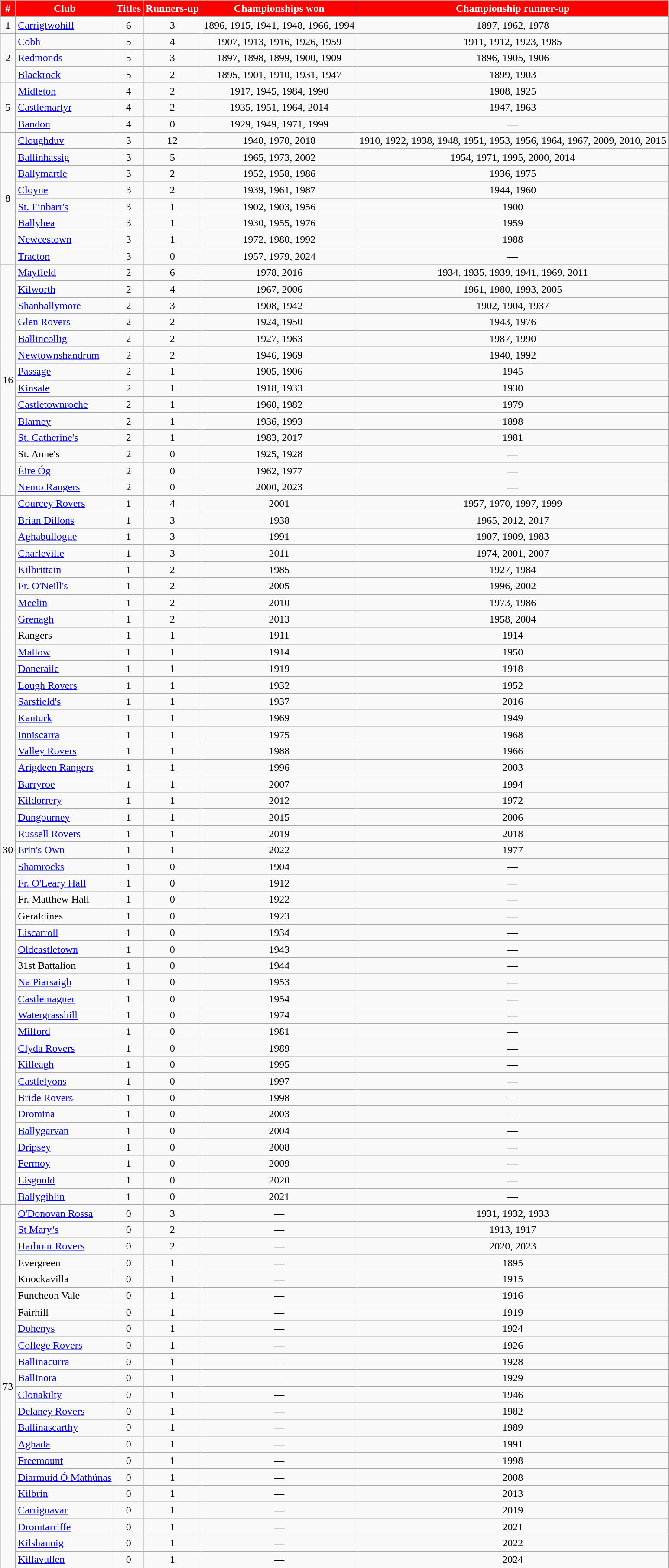<table class="wikitable sortable" style="text-align:center">
<tr>
<th style="background:red;color:white">#</th>
<th style="background:red;color:white">Club</th>
<th style="background:red;color:white">Titles</th>
<th style="background:red;color:white">Runners-up</th>
<th style="background:red;color:white">Championships won</th>
<th style="background:red;color:white">Championship runner-up</th>
</tr>
<tr>
<td>1</td>
<td style="text-align:left"> <a href='#'>Carrigtwohill</a></td>
<td>6</td>
<td>3</td>
<td>1896, 1915, 1941, 1948, 1966, 1994</td>
<td>1897, 1962, 1978</td>
</tr>
<tr>
<td rowspan="3">2</td>
<td style="text-align:left"> <a href='#'>Cobh</a></td>
<td>5</td>
<td>4</td>
<td>1907, 1913, 1916, 1926, 1959</td>
<td>1911, 1912, 1923, 1985</td>
</tr>
<tr>
<td style="text-align:left"> <a href='#'>Redmonds</a></td>
<td>5</td>
<td>3</td>
<td>1897, 1898, 1899, 1900, 1909</td>
<td>1896, 1905, 1906</td>
</tr>
<tr>
<td style="text-align:left"> <a href='#'>Blackrock</a></td>
<td>5</td>
<td>2</td>
<td>1895, 1901, 1910, 1931, 1947</td>
<td>1899, 1903</td>
</tr>
<tr>
<td rowspan="3">5</td>
<td style="text-align:left"> <a href='#'>Midleton</a></td>
<td>4</td>
<td>2</td>
<td>1917, 1945, 1984, 1990</td>
<td>1908, 1925</td>
</tr>
<tr>
<td style="text-align:left"> <a href='#'>Castlemartyr</a></td>
<td>4</td>
<td>2</td>
<td>1935, 1951, 1964, 2014</td>
<td>1947, 1963</td>
</tr>
<tr>
<td style="text-align:left"> <a href='#'>Bandon</a></td>
<td>4</td>
<td>0</td>
<td>1929, 1949, 1971, 1999</td>
<td>—</td>
</tr>
<tr>
<td rowspan="8">8</td>
<td style="text-align:left"> <a href='#'>Cloughduv</a></td>
<td>3</td>
<td>12</td>
<td>1940, 1970, 2018</td>
<td>1910, 1922, 1938, 1948, 1951, 1953, 1956, 1964, 1967, 2009, 2010, 2015</td>
</tr>
<tr>
<td style="text-align:left"> <a href='#'>Ballinhassig</a></td>
<td>3</td>
<td>5</td>
<td>1965, 1973, 2002</td>
<td>1954, 1971, 1995, 2000, 2014</td>
</tr>
<tr>
<td style="text-align:left"> <a href='#'>Ballymartle</a></td>
<td>3</td>
<td>2</td>
<td>1952, 1958, 1986</td>
<td>1936, 1975</td>
</tr>
<tr>
<td style="text-align:left"> <a href='#'>Cloyne</a></td>
<td>3</td>
<td>2</td>
<td>1939, 1961, 1987</td>
<td>1944, 1960</td>
</tr>
<tr>
<td style="text-align:left"> <a href='#'>St. Finbarr's</a></td>
<td>3</td>
<td>1</td>
<td>1902, 1903, 1956</td>
<td>1900</td>
</tr>
<tr>
<td style="text-align:left"> <a href='#'>Ballyhea</a></td>
<td>3</td>
<td>1</td>
<td>1930, 1955, 1976</td>
<td>1959</td>
</tr>
<tr>
<td style="text-align:left"> <a href='#'>Newcestown</a></td>
<td>3</td>
<td>1</td>
<td>1972, 1980, 1992</td>
<td>1988</td>
</tr>
<tr>
<td style="text-align:left"> <a href='#'>Tracton</a></td>
<td>3</td>
<td>0</td>
<td>1957, 1979, 2024</td>
<td>—</td>
</tr>
<tr>
<td rowspan="14">16</td>
<td style="text-align:left"> <a href='#'>Mayfield</a></td>
<td>2</td>
<td>6</td>
<td>1978, 2016</td>
<td>1934, 1935, 1939, 1941, 1969, 2011</td>
</tr>
<tr>
<td style="text-align:left"> <a href='#'>Kilworth</a></td>
<td>2</td>
<td>4</td>
<td>1967, 2006</td>
<td>1961, 1980, 1993, 2005</td>
</tr>
<tr>
<td style="text-align:left"> <a href='#'>Shanballymore</a></td>
<td>2</td>
<td>3</td>
<td>1908, 1942</td>
<td>1902, 1904, 1937</td>
</tr>
<tr>
<td style="text-align:left"> <a href='#'>Glen Rovers</a></td>
<td>2</td>
<td>2</td>
<td>1924, 1950</td>
<td>1943, 1976</td>
</tr>
<tr>
<td style="text-align:left"> <a href='#'>Ballincollig</a></td>
<td>2</td>
<td>2</td>
<td>1927, 1963</td>
<td>1987, 1990</td>
</tr>
<tr>
<td style="text-align:left"> <a href='#'>Newtownshandrum</a></td>
<td>2</td>
<td>2</td>
<td>1946, 1969</td>
<td>1940, 1992</td>
</tr>
<tr>
<td style="text-align:left"> <a href='#'>Passage</a></td>
<td>2</td>
<td>1</td>
<td>1905, 1906</td>
<td>1945</td>
</tr>
<tr>
<td style="text-align:left"> <a href='#'>Kinsale</a></td>
<td>2</td>
<td>1</td>
<td>1918, 1933</td>
<td>1930</td>
</tr>
<tr>
<td style="text-align:left"> <a href='#'>Castletownroche</a></td>
<td>2</td>
<td>1</td>
<td>1960, 1982</td>
<td>1979</td>
</tr>
<tr>
<td style="text-align:left"> <a href='#'>Blarney</a></td>
<td>2</td>
<td>1</td>
<td>1936, 1993</td>
<td>1898</td>
</tr>
<tr>
<td style="text-align:left"> <a href='#'>St. Catherine's</a></td>
<td>2</td>
<td>1</td>
<td>1983, 2017</td>
<td>1981</td>
</tr>
<tr>
<td style="text-align:left">St. Anne's</td>
<td>2</td>
<td>0</td>
<td>1925, 1928</td>
<td>—</td>
</tr>
<tr>
<td style="text-align:left"> <a href='#'>Éire Óg</a></td>
<td>2</td>
<td>0</td>
<td>1962, 1977</td>
<td>—</td>
</tr>
<tr>
<td style="text-align:left"> <a href='#'>Nemo Rangers</a></td>
<td>2</td>
<td>0</td>
<td>2000, 2023</td>
<td>—</td>
</tr>
<tr>
<td rowspan="43">30</td>
<td style="text-align:left"> <a href='#'>Courcey Rovers</a></td>
<td>1</td>
<td>4</td>
<td>2001</td>
<td>1957, 1970, 1997, 1999</td>
</tr>
<tr>
<td style="text-align:left"> <a href='#'>Brian Dillons</a></td>
<td>1</td>
<td>3</td>
<td>1938</td>
<td>1965, 2012, 2017</td>
</tr>
<tr>
<td style="text-align:left"> <a href='#'>Aghabullogue</a></td>
<td>1</td>
<td>3</td>
<td>1991</td>
<td>1907, 1909, 1983</td>
</tr>
<tr>
<td style="text-align:left"> <a href='#'>Charleville</a></td>
<td>1</td>
<td>3</td>
<td>2011</td>
<td>1974, 2001, 2007</td>
</tr>
<tr>
<td style="text-align:left"> <a href='#'>Kilbrittain</a></td>
<td>1</td>
<td>2</td>
<td>1985</td>
<td>1927, 1984</td>
</tr>
<tr>
<td style="text-align:left"> <a href='#'>Fr. O'Neill's</a></td>
<td>1</td>
<td>2</td>
<td>2005</td>
<td>1996, 2002</td>
</tr>
<tr>
<td style="text-align:left"> <a href='#'>Meelin</a></td>
<td>1</td>
<td>2</td>
<td>2010</td>
<td>1973, 1986</td>
</tr>
<tr>
<td style="text-align:left"> <a href='#'>Grenagh</a></td>
<td>1</td>
<td>2</td>
<td>2013</td>
<td>1958, 2004</td>
</tr>
<tr>
<td style="text-align:left">Rangers</td>
<td>1</td>
<td>1</td>
<td>1911</td>
<td>1914</td>
</tr>
<tr>
<td style="text-align:left"> <a href='#'>Mallow</a></td>
<td>1</td>
<td>1</td>
<td>1914</td>
<td>1950</td>
</tr>
<tr>
<td style="text-align:left"> <a href='#'>Doneraile</a></td>
<td>1</td>
<td>1</td>
<td>1919</td>
<td>1918</td>
</tr>
<tr>
<td style="text-align:left"> <a href='#'>Lough Rovers</a></td>
<td>1</td>
<td>1</td>
<td>1932</td>
<td>1952</td>
</tr>
<tr>
<td style="text-align:left"> <a href='#'>Sarsfield's</a></td>
<td>1</td>
<td>1</td>
<td>1937</td>
<td>2016</td>
</tr>
<tr>
<td style="text-align:left"> <a href='#'>Kanturk</a></td>
<td>1</td>
<td>1</td>
<td>1969</td>
<td>1949</td>
</tr>
<tr>
<td style="text-align:left"> <a href='#'>Inniscarra</a></td>
<td>1</td>
<td>1</td>
<td>1975</td>
<td>1968</td>
</tr>
<tr>
<td style="text-align:left"> <a href='#'>Valley Rovers</a></td>
<td>1</td>
<td>1</td>
<td>1988</td>
<td>1966</td>
</tr>
<tr>
<td style="text-align:left"> <a href='#'>Arigdeen Rangers</a></td>
<td>1</td>
<td>1</td>
<td>1996</td>
<td>2003</td>
</tr>
<tr>
<td style="text-align:left"> <a href='#'>Barryroe</a></td>
<td>1</td>
<td>1</td>
<td>2007</td>
<td>1994</td>
</tr>
<tr>
<td style="text-align:left"> <a href='#'>Kildorrery</a></td>
<td>1</td>
<td>1</td>
<td>2012</td>
<td>1972</td>
</tr>
<tr>
<td style="text-align:left"> <a href='#'>Dungourney</a></td>
<td>1</td>
<td>1</td>
<td>2015</td>
<td>2006</td>
</tr>
<tr>
<td style="text-align:left"> <a href='#'>Russell Rovers</a></td>
<td>1</td>
<td>1</td>
<td>2019</td>
<td>2018</td>
</tr>
<tr>
<td style="text-align:left"> <a href='#'>Erin's Own</a></td>
<td>1</td>
<td>1</td>
<td>2022</td>
<td>1977</td>
</tr>
<tr>
<td style="text-align:left"> <a href='#'>Shamrocks</a></td>
<td>1</td>
<td>0</td>
<td>1904</td>
<td>—</td>
</tr>
<tr>
<td style="text-align:left"> <a href='#'>Fr. O'Leary Hall</a></td>
<td>1</td>
<td>0</td>
<td>1912</td>
<td>—</td>
</tr>
<tr>
<td style="text-align:left">Fr. Matthew Hall</td>
<td>1</td>
<td>0</td>
<td>1922</td>
<td>—</td>
</tr>
<tr>
<td style="text-align:left">Geraldines</td>
<td>1</td>
<td>0</td>
<td>1923</td>
<td>—</td>
</tr>
<tr>
<td style="text-align:left"> <a href='#'>Liscarroll</a></td>
<td>1</td>
<td>0</td>
<td>1934</td>
<td>—</td>
</tr>
<tr>
<td style="text-align:left"> <a href='#'>Oldcastletown</a></td>
<td>1</td>
<td>0</td>
<td>1943</td>
<td>—</td>
</tr>
<tr>
<td style="text-align:left">31st Battalion</td>
<td>1</td>
<td>0</td>
<td>1944</td>
<td>—</td>
</tr>
<tr>
<td style="text-align:left"> <a href='#'>Na Piarsaigh</a></td>
<td>1</td>
<td>0</td>
<td>1953</td>
<td>—</td>
</tr>
<tr>
<td style="text-align:left"> <a href='#'>Castlemagner</a></td>
<td>1</td>
<td>0</td>
<td>1954</td>
<td>—</td>
</tr>
<tr>
<td style="text-align:left"> <a href='#'>Watergrasshill</a></td>
<td>1</td>
<td>0</td>
<td>1974</td>
<td>—</td>
</tr>
<tr>
<td style="text-align:left"> <a href='#'>Milford</a></td>
<td>1</td>
<td>0</td>
<td>1981</td>
<td>—</td>
</tr>
<tr>
<td style="text-align:left"> <a href='#'>Clyda Rovers</a></td>
<td>1</td>
<td>0</td>
<td>1989</td>
<td>—</td>
</tr>
<tr>
<td style="text-align:left"> <a href='#'>Killeagh</a></td>
<td>1</td>
<td>0</td>
<td>1995</td>
<td>—</td>
</tr>
<tr>
<td style="text-align:left"> <a href='#'>Castlelyons</a></td>
<td>1</td>
<td>0</td>
<td>1997</td>
<td>—</td>
</tr>
<tr>
<td style="text-align:left"> <a href='#'>Bride Rovers</a></td>
<td>1</td>
<td>0</td>
<td>1998</td>
<td>—</td>
</tr>
<tr>
<td style="text-align:left"> <a href='#'>Dromina</a></td>
<td>1</td>
<td>0</td>
<td>2003</td>
<td>—</td>
</tr>
<tr>
<td style="text-align:left"> <a href='#'>Ballygarvan</a></td>
<td>1</td>
<td>0</td>
<td>2004</td>
<td>—</td>
</tr>
<tr>
<td style="text-align:left"> <a href='#'>Dripsey</a></td>
<td>1</td>
<td>0</td>
<td>2008</td>
<td>—</td>
</tr>
<tr>
<td style="text-align:left"> <a href='#'>Fermoy</a></td>
<td>1</td>
<td>0</td>
<td>2009</td>
<td>—</td>
</tr>
<tr>
<td style="text-align:left"> <a href='#'>Lisgoold</a></td>
<td>1</td>
<td>0</td>
<td>2020</td>
<td>—</td>
</tr>
<tr>
<td style="text-align:left"> <a href='#'>Ballygiblin</a></td>
<td>1</td>
<td>0</td>
<td>2021</td>
<td>—</td>
</tr>
<tr>
<td rowspan="22">73</td>
<td style="text-align:left"> <a href='#'>O'Donovan Rossa</a></td>
<td>0</td>
<td>3</td>
<td>—</td>
<td>1931, 1932, 1933</td>
</tr>
<tr>
<td style="text-align:left"><a href='#'>St Mary’s</a></td>
<td>0</td>
<td>2</td>
<td>—</td>
<td>1913, 1917</td>
</tr>
<tr>
<td style="text-align:left"> <a href='#'>Harbour Rovers</a></td>
<td>0</td>
<td>2</td>
<td>—</td>
<td>2020, 2023</td>
</tr>
<tr>
<td style="text-align:left">Evergreen</td>
<td>0</td>
<td>1</td>
<td>—</td>
<td>1895</td>
</tr>
<tr>
<td style="text-align:left">Knockavilla</td>
<td>0</td>
<td>1</td>
<td>—</td>
<td>1915</td>
</tr>
<tr>
<td style="text-align:left">Funcheon Vale</td>
<td>0</td>
<td>1</td>
<td>—</td>
<td>1916</td>
</tr>
<tr>
<td style="text-align:left"> Fairhill</td>
<td>0</td>
<td>1</td>
<td>—</td>
<td>1919</td>
</tr>
<tr>
<td style="text-align:left"> <a href='#'>Dohenys</a></td>
<td>0</td>
<td>1</td>
<td>—</td>
<td>1924</td>
</tr>
<tr>
<td style="text-align:left"> <a href='#'>College Rovers</a></td>
<td>0</td>
<td>1</td>
<td>—</td>
<td>1926</td>
</tr>
<tr>
<td style="text-align:left"> <a href='#'>Ballinacurra</a></td>
<td>0</td>
<td>1</td>
<td>—</td>
<td>1928</td>
</tr>
<tr>
<td style="text-align:left"> <a href='#'>Ballinora</a></td>
<td>0</td>
<td>1</td>
<td>—</td>
<td>1929</td>
</tr>
<tr>
<td style="text-align:left"> <a href='#'>Clonakilty</a></td>
<td>0</td>
<td>1</td>
<td>—</td>
<td>1946</td>
</tr>
<tr>
<td style="text-align:left"> <a href='#'>Delaney Rovers</a></td>
<td>0</td>
<td>1</td>
<td>—</td>
<td>1982</td>
</tr>
<tr>
<td style="text-align:left"> <a href='#'>Ballinascarthy</a></td>
<td>0</td>
<td>1</td>
<td>—</td>
<td>1989</td>
</tr>
<tr>
<td style="text-align:left"> <a href='#'>Aghada</a></td>
<td>0</td>
<td>1</td>
<td>—</td>
<td>1991</td>
</tr>
<tr>
<td style="text-align:left"> <a href='#'>Freemount</a></td>
<td>0</td>
<td>1</td>
<td>—</td>
<td>1998</td>
</tr>
<tr>
<td style="text-align:left"> <a href='#'>Diarmuid Ó Mathúnas</a></td>
<td>0</td>
<td>1</td>
<td>—</td>
<td>2008</td>
</tr>
<tr>
<td style="text-align:left"> <a href='#'>Kilbrin</a></td>
<td>0</td>
<td>1</td>
<td>—</td>
<td>2013</td>
</tr>
<tr>
<td style="text-align:left"> <a href='#'>Carrignavar</a></td>
<td>0</td>
<td>1</td>
<td>—</td>
<td>2019</td>
</tr>
<tr>
<td style="text-align:left"> <a href='#'>Dromtarriffe</a></td>
<td>0</td>
<td>1</td>
<td>—</td>
<td>2021</td>
</tr>
<tr>
<td style="text-align:left"> <a href='#'>Kilshannig</a></td>
<td>0</td>
<td>1</td>
<td>—</td>
<td>2022</td>
</tr>
<tr>
<td style="text-align:left"> <a href='#'>Killavullen</a></td>
<td>0</td>
<td>1</td>
<td>—</td>
<td>2024</td>
</tr>
</table>
